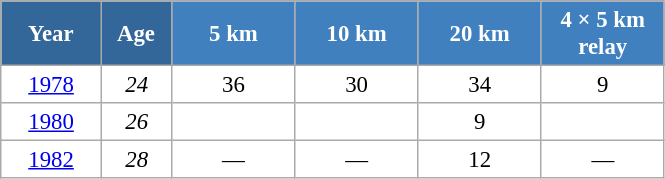<table class="wikitable" style="font-size:95%; text-align:center; border:grey solid 1px; border-collapse:collapse; background:#ffffff;">
<tr>
<th style="background-color:#369; color:white; width:60px;"> Year </th>
<th style="background-color:#369; color:white; width:40px;"> Age </th>
<th style="background-color:#4180be; color:white; width:75px;"> 5 km </th>
<th style="background-color:#4180be; color:white; width:75px;"> 10 km </th>
<th style="background-color:#4180be; color:white; width:75px;"> 20 km </th>
<th style="background-color:#4180be; color:white; width:75px;"> 4 × 5 km <br> relay </th>
</tr>
<tr>
<td><a href='#'>1978</a></td>
<td><em>24</em></td>
<td>36</td>
<td>30</td>
<td>34</td>
<td>9</td>
</tr>
<tr>
<td><a href='#'>1980</a></td>
<td><em>26</em></td>
<td></td>
<td></td>
<td>9</td>
<td></td>
</tr>
<tr>
<td><a href='#'>1982</a></td>
<td><em>28</em></td>
<td>—</td>
<td>—</td>
<td>12</td>
<td>—</td>
</tr>
</table>
